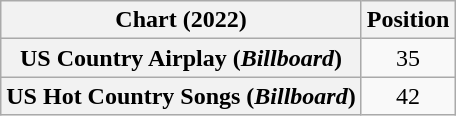<table class="wikitable sortable plainrowheaders" style="text-align:center">
<tr>
<th scope="col">Chart (2022)</th>
<th scope="col">Position</th>
</tr>
<tr>
<th scope="row">US Country Airplay (<em>Billboard</em>)</th>
<td>35</td>
</tr>
<tr>
<th scope="row">US Hot Country Songs (<em>Billboard</em>)</th>
<td>42</td>
</tr>
</table>
